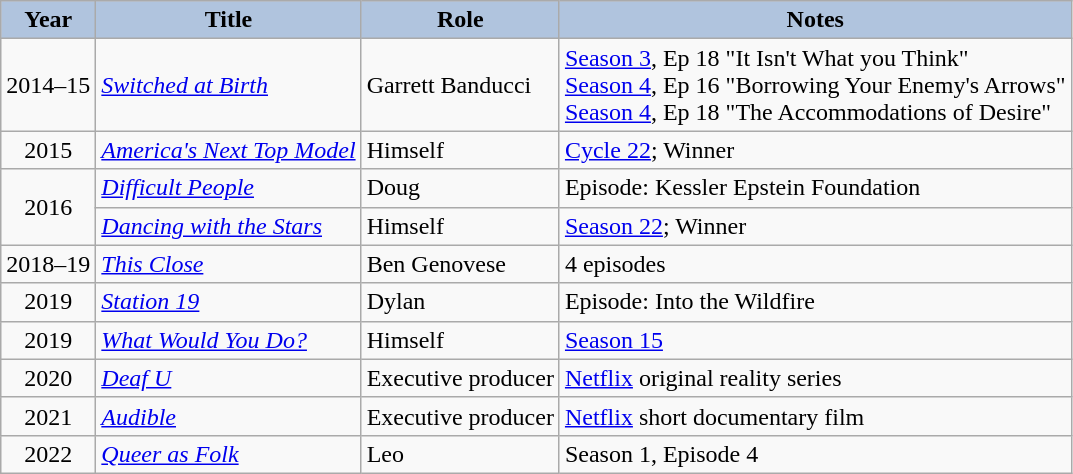<table class="wikitable sortable">
<tr style="background:#b0c4de; text-align:center;">
<th style="background:#B0C4DE;">Year</th>
<th style="background:#B0C4DE;">Title</th>
<th style="background:#B0C4DE;">Role</th>
<th style="background:#B0C4DE;">Notes</th>
</tr>
<tr>
<td align="center">2014–15</td>
<td><em><a href='#'>Switched at Birth</a></em></td>
<td>Garrett Banducci</td>
<td><a href='#'>Season 3</a>, Ep 18 "It Isn't What you Think"<br><a href='#'>Season 4</a>, Ep 16 "Borrowing Your Enemy's Arrows"<br><a href='#'>Season 4</a>, Ep 18 "The Accommodations of Desire"</td>
</tr>
<tr>
<td align="center">2015</td>
<td><em><a href='#'>America's Next Top Model</a></em></td>
<td>Himself</td>
<td><a href='#'>Cycle 22</a>; Winner</td>
</tr>
<tr>
<td rowspan="2" align="center">2016</td>
<td><em><a href='#'>Difficult People</a></em></td>
<td>Doug</td>
<td>Episode: Kessler Epstein Foundation</td>
</tr>
<tr>
<td><em><a href='#'>Dancing with the Stars</a></em></td>
<td>Himself</td>
<td><a href='#'>Season 22</a>; Winner</td>
</tr>
<tr>
<td align="center">2018–19</td>
<td><em><a href='#'>This Close</a></em></td>
<td>Ben Genovese</td>
<td>4 episodes</td>
</tr>
<tr>
<td align="center">2019</td>
<td><em><a href='#'>Station 19</a></em></td>
<td>Dylan</td>
<td>Episode: Into the Wildfire</td>
</tr>
<tr>
<td align="center">2019</td>
<td><em><a href='#'>What Would You Do?</a></em></td>
<td>Himself</td>
<td><a href='#'>Season 15</a></td>
</tr>
<tr>
<td align="center">2020</td>
<td><em><a href='#'>Deaf U</a></em></td>
<td>Executive producer</td>
<td><a href='#'>Netflix</a> original reality series</td>
</tr>
<tr>
<td align="center">2021</td>
<td><em><a href='#'>Audible</a></em></td>
<td>Executive producer</td>
<td><a href='#'>Netflix</a> short documentary film</td>
</tr>
<tr>
<td align="center">2022</td>
<td><em><a href='#'>Queer as Folk</a></em></td>
<td>Leo</td>
<td>Season 1, Episode 4</td>
</tr>
</table>
